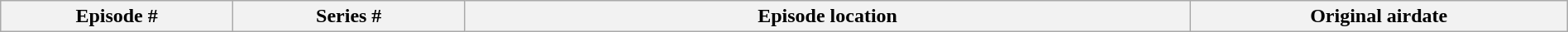<table class="wikitable plainrowheaders" style="width:100%; margin:auto;">
<tr>
<th width="8%">Episode #</th>
<th width="8%">Series #</th>
<th width="25%">Episode location</th>
<th width="13%">Original airdate<br>



</th>
</tr>
</table>
